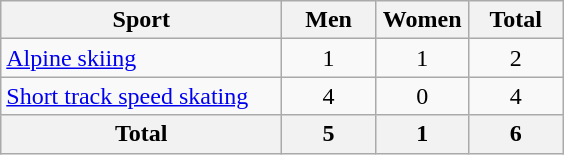<table class="wikitable sortable" style="text-align:center;">
<tr>
<th width=180>Sport</th>
<th width=55>Men</th>
<th width=55>Women</th>
<th width=55>Total</th>
</tr>
<tr>
<td align=left><a href='#'>Alpine skiing</a></td>
<td>1</td>
<td>1</td>
<td>2</td>
</tr>
<tr>
<td align=left><a href='#'>Short track speed skating</a></td>
<td>4</td>
<td>0</td>
<td>4</td>
</tr>
<tr>
<th>Total</th>
<th>5</th>
<th>1</th>
<th>6</th>
</tr>
</table>
